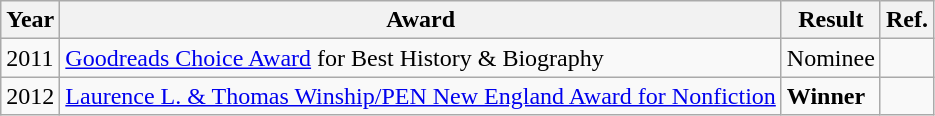<table class="wikitable">
<tr>
<th>Year</th>
<th>Award</th>
<th>Result</th>
<th>Ref.</th>
</tr>
<tr>
<td>2011</td>
<td><a href='#'>Goodreads Choice Award</a> for Best History & Biography</td>
<td>Nominee</td>
<td></td>
</tr>
<tr>
<td>2012</td>
<td><a href='#'>Laurence L. & Thomas Winship/PEN New England Award for Nonfiction</a></td>
<td><strong>Winner</strong></td>
<td></td>
</tr>
</table>
